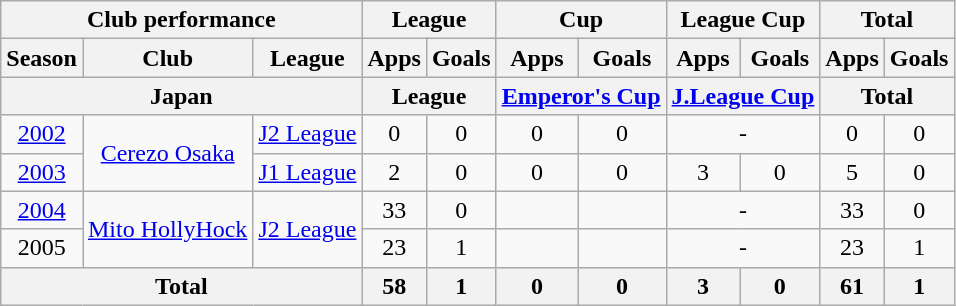<table class="wikitable" style="text-align:center;">
<tr>
<th colspan=3>Club performance</th>
<th colspan=2>League</th>
<th colspan=2>Cup</th>
<th colspan=2>League Cup</th>
<th colspan=2>Total</th>
</tr>
<tr>
<th>Season</th>
<th>Club</th>
<th>League</th>
<th>Apps</th>
<th>Goals</th>
<th>Apps</th>
<th>Goals</th>
<th>Apps</th>
<th>Goals</th>
<th>Apps</th>
<th>Goals</th>
</tr>
<tr>
<th colspan=3>Japan</th>
<th colspan=2>League</th>
<th colspan=2><a href='#'>Emperor's Cup</a></th>
<th colspan=2><a href='#'>J.League Cup</a></th>
<th colspan=2>Total</th>
</tr>
<tr>
<td><a href='#'>2002</a></td>
<td rowspan="2"><a href='#'>Cerezo Osaka</a></td>
<td><a href='#'>J2 League</a></td>
<td>0</td>
<td>0</td>
<td>0</td>
<td>0</td>
<td colspan="2">-</td>
<td>0</td>
<td>0</td>
</tr>
<tr>
<td><a href='#'>2003</a></td>
<td><a href='#'>J1 League</a></td>
<td>2</td>
<td>0</td>
<td>0</td>
<td>0</td>
<td>3</td>
<td>0</td>
<td>5</td>
<td>0</td>
</tr>
<tr>
<td><a href='#'>2004</a></td>
<td rowspan="2"><a href='#'>Mito HollyHock</a></td>
<td rowspan="2"><a href='#'>J2 League</a></td>
<td>33</td>
<td>0</td>
<td></td>
<td></td>
<td colspan="2">-</td>
<td>33</td>
<td>0</td>
</tr>
<tr>
<td>2005</td>
<td>23</td>
<td>1</td>
<td></td>
<td></td>
<td colspan="2">-</td>
<td>23</td>
<td>1</td>
</tr>
<tr>
<th colspan=3>Total</th>
<th>58</th>
<th>1</th>
<th>0</th>
<th>0</th>
<th>3</th>
<th>0</th>
<th>61</th>
<th>1</th>
</tr>
</table>
